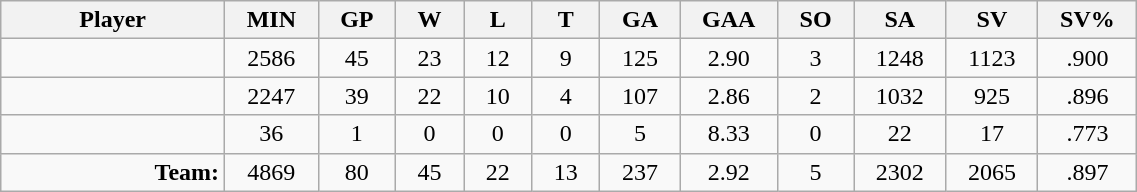<table class="wikitable sortable" width="60%">
<tr>
<th bgcolor="#DDDDFF" width="10%">Player</th>
<th width="3%" bgcolor="#DDDDFF" title="Minutes played">MIN</th>
<th width="3%" bgcolor="#DDDDFF" title="Games played in">GP</th>
<th width="3%" bgcolor="#DDDDFF" title="Games played in">W</th>
<th width="3%" bgcolor="#DDDDFF"title="Games played in">L</th>
<th width="3%" bgcolor="#DDDDFF" title="Ties">T</th>
<th width="3%" bgcolor="#DDDDFF" title="Goals against">GA</th>
<th width="3%" bgcolor="#DDDDFF" title="Goals against average">GAA</th>
<th width="3%" bgcolor="#DDDDFF"title="Shut-outs">SO</th>
<th width="3%" bgcolor="#DDDDFF" title="Shots against">SA</th>
<th width="3%" bgcolor="#DDDDFF" title="Shots saved">SV</th>
<th width="3%" bgcolor="#DDDDFF" title="Save percentage">SV%</th>
</tr>
<tr align="center">
<td align="right"></td>
<td>2586</td>
<td>45</td>
<td>23</td>
<td>12</td>
<td>9</td>
<td>125</td>
<td>2.90</td>
<td>3</td>
<td>1248</td>
<td>1123</td>
<td>.900</td>
</tr>
<tr align="center">
<td align="right"></td>
<td>2247</td>
<td>39</td>
<td>22</td>
<td>10</td>
<td>4</td>
<td>107</td>
<td>2.86</td>
<td>2</td>
<td>1032</td>
<td>925</td>
<td>.896</td>
</tr>
<tr align="center">
<td align="right"></td>
<td>36</td>
<td>1</td>
<td>0</td>
<td>0</td>
<td>0</td>
<td>5</td>
<td>8.33</td>
<td>0</td>
<td>22</td>
<td>17</td>
<td>.773</td>
</tr>
<tr align="center">
<td align="right"><strong>Team:</strong></td>
<td>4869</td>
<td>80</td>
<td>45</td>
<td>22</td>
<td>13</td>
<td>237</td>
<td>2.92</td>
<td>5</td>
<td>2302</td>
<td>2065</td>
<td>.897</td>
</tr>
</table>
